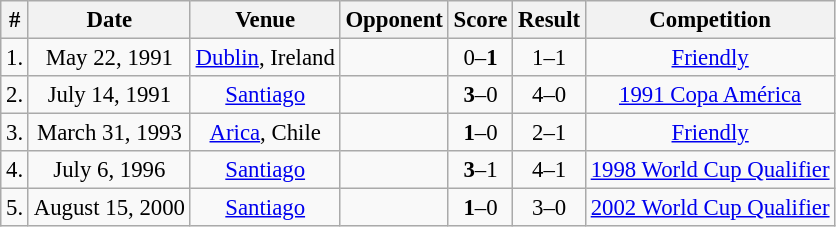<table class="wikitable" style=" text-align:center; font-size:95%;">
<tr>
<th>#</th>
<th>Date</th>
<th>Venue</th>
<th>Opponent</th>
<th>Score</th>
<th>Result</th>
<th>Competition</th>
</tr>
<tr>
<td>1.</td>
<td>May 22, 1991</td>
<td><a href='#'>Dublin</a>, Ireland</td>
<td></td>
<td>0–<strong>1</strong></td>
<td>1–1</td>
<td><a href='#'>Friendly</a></td>
</tr>
<tr>
<td>2.</td>
<td>July 14, 1991</td>
<td><a href='#'>Santiago</a></td>
<td></td>
<td><strong>3</strong>–0</td>
<td>4–0</td>
<td><a href='#'>1991 Copa América</a></td>
</tr>
<tr>
<td>3.</td>
<td>March 31, 1993</td>
<td><a href='#'>Arica</a>, Chile</td>
<td></td>
<td><strong>1</strong>–0</td>
<td>2–1</td>
<td><a href='#'>Friendly</a></td>
</tr>
<tr>
<td>4.</td>
<td>July 6, 1996</td>
<td><a href='#'>Santiago</a></td>
<td></td>
<td><strong>3</strong>–1</td>
<td>4–1</td>
<td><a href='#'>1998 World Cup Qualifier</a></td>
</tr>
<tr>
<td>5.</td>
<td>August 15, 2000</td>
<td><a href='#'>Santiago</a></td>
<td></td>
<td><strong>1</strong>–0</td>
<td>3–0</td>
<td><a href='#'>2002 World Cup Qualifier</a></td>
</tr>
</table>
